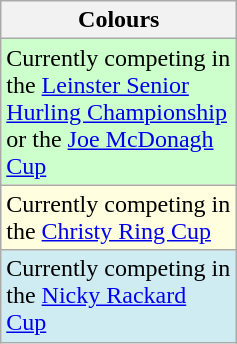<table class="wikitable">
<tr>
<th width="150">Colours</th>
</tr>
<tr style="background:#ccffcc">
<td>Currently competing in the <a href='#'>Leinster Senior Hurling Championship</a> or the <a href='#'>Joe McDonagh Cup</a></td>
</tr>
<tr style="background:#FFFFE0">
<td>Currently competing in the <a href='#'>Christy Ring Cup</a></td>
</tr>
<tr style="background:#CEECF2">
<td>Currently competing in the <a href='#'>Nicky Rackard Cup</a></td>
</tr>
</table>
